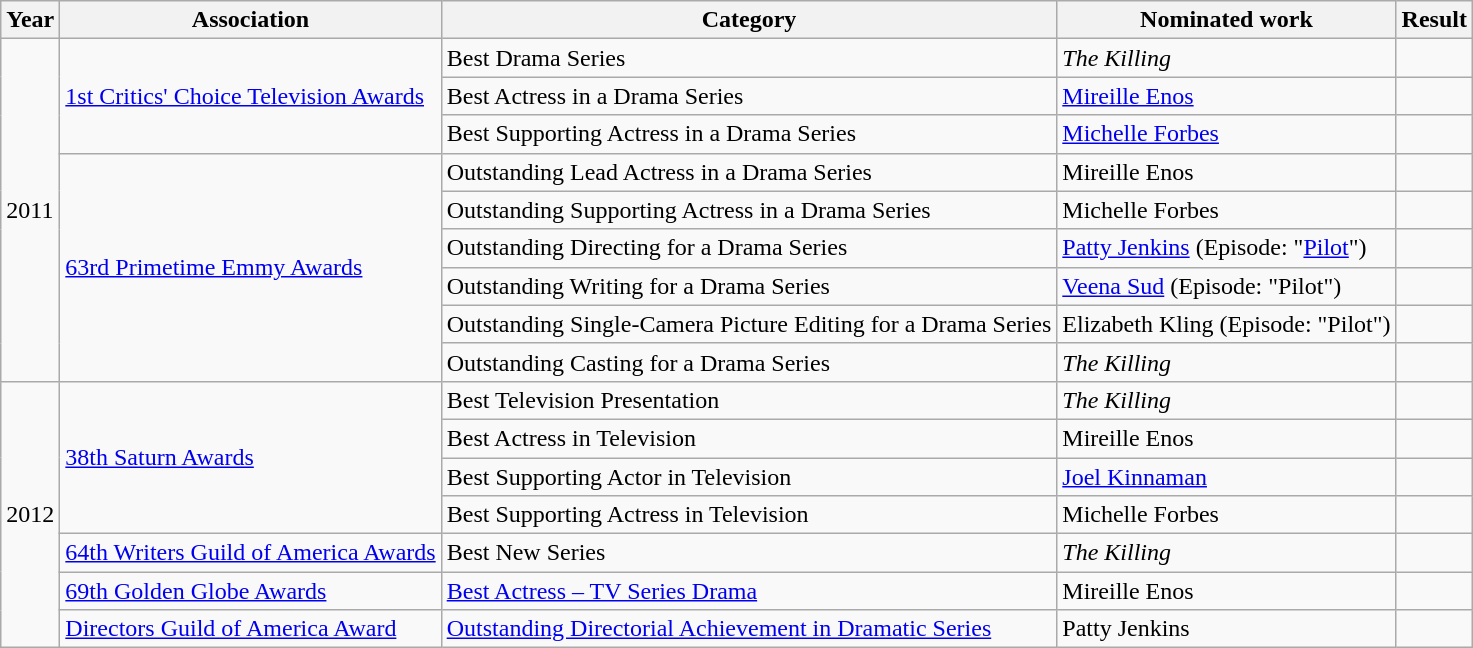<table class="wikitable">
<tr>
<th>Year</th>
<th>Association</th>
<th>Category</th>
<th>Nominated work</th>
<th>Result</th>
</tr>
<tr>
<td rowspan="9">2011</td>
<td rowspan="3"><a href='#'>1st Critics' Choice Television Awards</a></td>
<td>Best Drama Series</td>
<td><em>The Killing</em></td>
<td></td>
</tr>
<tr>
<td>Best Actress in a Drama Series</td>
<td><a href='#'>Mireille Enos</a></td>
<td></td>
</tr>
<tr>
<td>Best Supporting Actress in a Drama Series</td>
<td><a href='#'>Michelle Forbes</a></td>
<td></td>
</tr>
<tr>
<td rowspan="6"><a href='#'>63rd Primetime Emmy Awards</a></td>
<td>Outstanding Lead Actress in a Drama Series</td>
<td>Mireille Enos</td>
<td></td>
</tr>
<tr>
<td>Outstanding Supporting Actress in a Drama Series</td>
<td>Michelle Forbes</td>
<td></td>
</tr>
<tr>
<td>Outstanding Directing for a Drama Series</td>
<td><a href='#'>Patty Jenkins</a> (Episode: "<a href='#'>Pilot</a>")</td>
<td></td>
</tr>
<tr>
<td>Outstanding Writing for a Drama Series</td>
<td><a href='#'>Veena Sud</a> (Episode: "Pilot")</td>
<td></td>
</tr>
<tr>
<td>Outstanding Single-Camera Picture Editing for a Drama Series</td>
<td>Elizabeth Kling (Episode: "Pilot")</td>
<td></td>
</tr>
<tr>
<td>Outstanding Casting for a Drama Series</td>
<td><em>The Killing</em></td>
<td></td>
</tr>
<tr>
<td rowspan="7">2012</td>
<td rowspan="4"><a href='#'>38th Saturn Awards</a></td>
<td>Best Television Presentation</td>
<td><em>The Killing</em></td>
<td></td>
</tr>
<tr>
<td>Best Actress in Television</td>
<td>Mireille Enos</td>
<td></td>
</tr>
<tr>
<td>Best Supporting Actor in Television</td>
<td><a href='#'>Joel Kinnaman</a></td>
<td></td>
</tr>
<tr>
<td>Best Supporting Actress in Television</td>
<td>Michelle Forbes</td>
<td></td>
</tr>
<tr>
<td><a href='#'>64th Writers Guild of America Awards</a></td>
<td>Best New Series</td>
<td><em>The Killing</em></td>
<td></td>
</tr>
<tr>
<td><a href='#'>69th Golden Globe Awards</a></td>
<td><a href='#'>Best Actress – TV Series Drama</a></td>
<td>Mireille Enos</td>
<td></td>
</tr>
<tr>
<td><a href='#'>Directors Guild of America Award</a></td>
<td><a href='#'>Outstanding Directorial Achievement in Dramatic Series</a></td>
<td>Patty Jenkins</td>
<td></td>
</tr>
</table>
